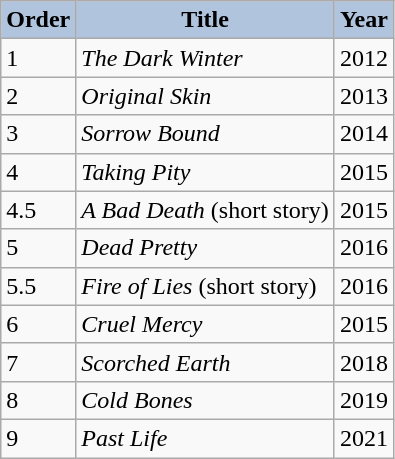<table class="wikitable sortable">
<tr style="text-align:center;">
<th style="background:#B0C4DE;" width="15px">Order</th>
<th style="background:#B0C4DE;">Title</th>
<th style="background:#B0C4DE;">Year</th>
</tr>
<tr>
<td>1</td>
<td><em>The Dark Winter</em></td>
<td>2012</td>
</tr>
<tr>
<td>2</td>
<td><em>Original Skin</em></td>
<td>2013</td>
</tr>
<tr>
<td>3</td>
<td><em>Sorrow Bound</em></td>
<td>2014</td>
</tr>
<tr>
<td>4</td>
<td><em>Taking Pity</em></td>
<td>2015</td>
</tr>
<tr>
<td>4.5</td>
<td><em>A Bad Death</em> (short story)</td>
<td>2015</td>
</tr>
<tr>
<td>5</td>
<td><em>Dead Pretty</em></td>
<td>2016</td>
</tr>
<tr>
<td>5.5</td>
<td><em>Fire of Lies</em> (short story)</td>
<td>2016</td>
</tr>
<tr>
<td>6</td>
<td><em>Cruel Mercy</em></td>
<td>2015</td>
</tr>
<tr>
<td>7</td>
<td><em>Scorched Earth</em></td>
<td>2018</td>
</tr>
<tr>
<td>8</td>
<td><em>Cold Bones</em></td>
<td>2019</td>
</tr>
<tr>
<td>9</td>
<td><em>Past Life</em></td>
<td>2021</td>
</tr>
</table>
